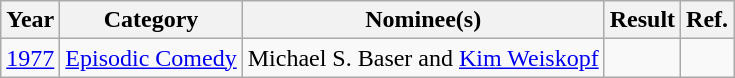<table class="wikitable">
<tr>
<th>Year</th>
<th>Category</th>
<th>Nominee(s)</th>
<th>Result</th>
<th>Ref.</th>
</tr>
<tr>
<td><a href='#'>1977</a></td>
<td><a href='#'>Episodic Comedy</a></td>
<td>Michael S. Baser and <a href='#'>Kim Weiskopf</a> </td>
<td></td>
<td align="center"></td>
</tr>
</table>
